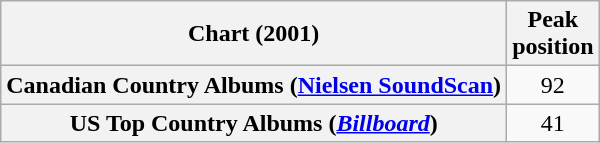<table class="wikitable plainrowheaders">
<tr>
<th>Chart (2001)</th>
<th>Peak<br>position</th>
</tr>
<tr>
<th scope=row>Canadian Country Albums (<a href='#'>Nielsen SoundScan</a>)</th>
<td align="center">92</td>
</tr>
<tr>
<th scope=row>US Top Country Albums (<em><a href='#'>Billboard</a></em>)</th>
<td align="center">41</td>
</tr>
</table>
